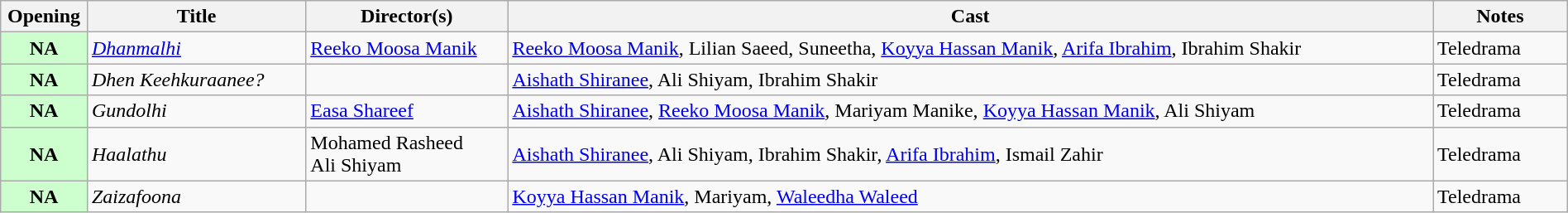<table class="wikitable plainrowheaders" width="100%">
<tr>
<th scope="col" colspan="2" width=4%>Opening</th>
<th scope="col" width=13%>Title</th>
<th scope="col" width=12%>Director(s)</th>
<th scope="col" width=55%>Cast</th>
<th scope="col" width=8%>Notes</th>
</tr>
<tr>
<td colspan="2" style="text-align:center; textcolor:#000; background:#cdfecd;"><strong>NA</strong></td>
<td><em><a href='#'>Dhanmalhi</a></em></td>
<td><a href='#'>Reeko Moosa Manik</a></td>
<td><a href='#'>Reeko Moosa Manik</a>, Lilian Saeed, Suneetha, <a href='#'>Koyya Hassan Manik</a>, <a href='#'>Arifa Ibrahim</a>, Ibrahim Shakir</td>
<td>Teledrama</td>
</tr>
<tr>
<td colspan="2" style="text-align:center; textcolor:#000; background:#cdfecd;"><strong>NA</strong></td>
<td><em>Dhen Keehkuraanee?</em></td>
<td></td>
<td><a href='#'>Aishath Shiranee</a>, Ali Shiyam, Ibrahim Shakir</td>
<td>Teledrama</td>
</tr>
<tr>
<td colspan="2" style="text-align:center; textcolor:#000; background:#cdfecd;"><strong>NA</strong></td>
<td><em>Gundolhi</em></td>
<td><a href='#'>Easa Shareef</a></td>
<td><a href='#'>Aishath Shiranee</a>, <a href='#'>Reeko Moosa Manik</a>, Mariyam Manike, <a href='#'>Koyya Hassan Manik</a>, Ali Shiyam</td>
<td>Teledrama</td>
</tr>
<tr>
<td colspan="2" style="text-align:center; textcolor:#000; background:#cdfecd;"><strong>NA</strong></td>
<td><em>Haalathu</em></td>
<td>Mohamed Rasheed<br>Ali Shiyam</td>
<td><a href='#'>Aishath Shiranee</a>, Ali Shiyam, Ibrahim Shakir, <a href='#'>Arifa Ibrahim</a>, Ismail Zahir</td>
<td>Teledrama</td>
</tr>
<tr>
<td colspan="2" style="text-align:center; textcolor:#000; background:#cdfecd;"><strong>NA</strong></td>
<td><em>Zaizafoona</em></td>
<td></td>
<td><a href='#'>Koyya Hassan Manik</a>, Mariyam, <a href='#'>Waleedha Waleed</a></td>
<td>Teledrama</td>
</tr>
</table>
